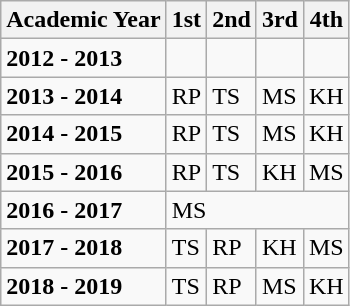<table class="wikitable mw-collapsible mw-collapsed">
<tr>
<th><strong>Academic Year</strong></th>
<th>1st</th>
<th>2nd</th>
<th>3rd</th>
<th>4th</th>
</tr>
<tr>
<td><strong>2012 - 2013</strong></td>
<td></td>
<td></td>
<td></td>
<td></td>
</tr>
<tr>
<td><strong>2013 - 2014</strong> </td>
<td>RP</td>
<td>TS</td>
<td>MS</td>
<td>KH</td>
</tr>
<tr>
<td><strong>2014 - 2015</strong> </td>
<td>RP</td>
<td>TS</td>
<td>MS</td>
<td>KH</td>
</tr>
<tr>
<td><strong>2015 - 2016</strong> </td>
<td>RP</td>
<td>TS</td>
<td>KH</td>
<td>MS</td>
</tr>
<tr>
<td><strong>2016 - 2017</strong></td>
<td colspan="4">MS</td>
</tr>
<tr>
<td><strong>2017 - 2018</strong> </td>
<td>TS</td>
<td>RP</td>
<td>KH</td>
<td>MS</td>
</tr>
<tr>
<td><strong>2018 - 2019</strong></td>
<td>TS</td>
<td>RP</td>
<td>MS</td>
<td>KH</td>
</tr>
</table>
